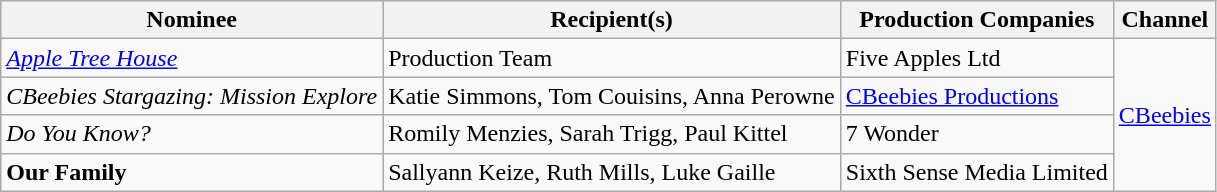<table class="wikitable">
<tr>
<th>Nominee</th>
<th>Recipient(s)</th>
<th>Production Companies</th>
<th>Channel</th>
</tr>
<tr>
<td><em><a href='#'>Apple Tree House</a></em></td>
<td>Production Team</td>
<td>Five Apples Ltd</td>
<td rowspan="4"><a href='#'>CBeebies</a></td>
</tr>
<tr>
<td><em>CBeebies Stargazing: Mission Explore</em></td>
<td>Katie Simmons, Tom Couisins, Anna Perowne</td>
<td><a href='#'>CBeebies Productions</a></td>
</tr>
<tr>
<td><em>Do You Know?</em></td>
<td>Romily Menzies, Sarah Trigg, Paul Kittel</td>
<td>7 Wonder</td>
</tr>
<tr>
<td><strong>Our Family</strong></td>
<td>Sallyann Keize, Ruth Mills, Luke Gaille</td>
<td>Sixth Sense Media Limited</td>
</tr>
</table>
